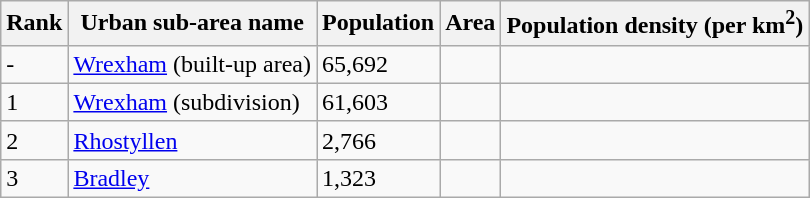<table class="wikitable sortable">
<tr>
<th>Rank</th>
<th>Urban sub-area name</th>
<th>Population</th>
<th>Area</th>
<th>Population density (per km<sup>2</sup>)</th>
</tr>
<tr>
<td>-</td>
<td><a href='#'>Wrexham</a> (built-up area)</td>
<td>65,692</td>
<td></td>
<td></td>
</tr>
<tr>
<td>1</td>
<td><a href='#'>Wrexham</a> (subdivision)</td>
<td>61,603</td>
<td></td>
<td></td>
</tr>
<tr>
<td>2</td>
<td><a href='#'>Rhostyllen</a></td>
<td>2,766</td>
<td></td>
<td></td>
</tr>
<tr>
<td>3</td>
<td><a href='#'>Bradley</a></td>
<td>1,323</td>
<td></td>
<td></td>
</tr>
</table>
